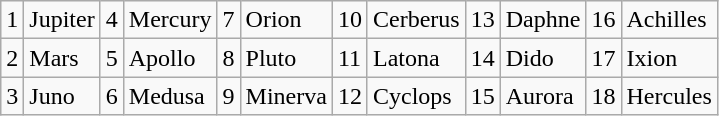<table class="wikitable">
<tr>
<td>1</td>
<td>Jupiter</td>
<td>4</td>
<td>Mercury</td>
<td>7</td>
<td>Orion</td>
<td>10</td>
<td>Cerberus</td>
<td>13</td>
<td>Daphne</td>
<td>16</td>
<td>Achilles</td>
</tr>
<tr>
<td>2</td>
<td>Mars</td>
<td>5</td>
<td>Apollo</td>
<td>8</td>
<td>Pluto</td>
<td>11</td>
<td>Latona</td>
<td>14</td>
<td>Dido</td>
<td>17</td>
<td>Ixion</td>
</tr>
<tr>
<td>3</td>
<td>Juno</td>
<td>6</td>
<td>Medusa</td>
<td>9</td>
<td>Minerva</td>
<td>12</td>
<td>Cyclops</td>
<td>15</td>
<td>Aurora</td>
<td>18</td>
<td>Hercules</td>
</tr>
</table>
